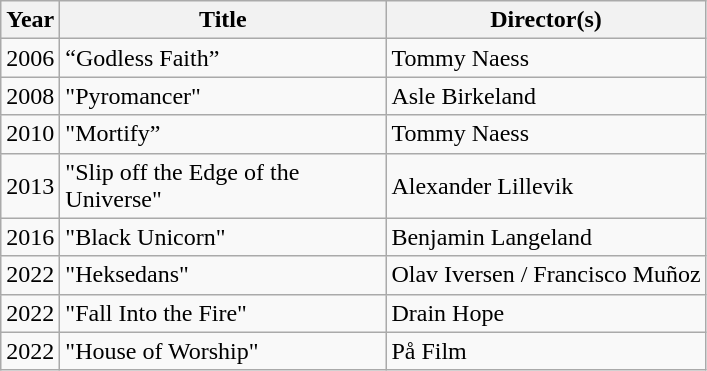<table class="wikitable">
<tr>
<th>Year</th>
<th width="210">Title</th>
<th>Director(s)</th>
</tr>
<tr>
<td>2006</td>
<td>“Godless Faith”</td>
<td>Tommy Naess</td>
</tr>
<tr>
<td>2008</td>
<td>"Pyromancer"</td>
<td>Asle Birkeland</td>
</tr>
<tr>
<td>2010</td>
<td>"Mortify”</td>
<td>Tommy Naess</td>
</tr>
<tr>
<td>2013</td>
<td>"Slip off the Edge of the Universe"</td>
<td>Alexander Lillevik</td>
</tr>
<tr>
<td>2016</td>
<td>"Black Unicorn"</td>
<td>Benjamin Langeland</td>
</tr>
<tr>
<td>2022</td>
<td>"Heksedans"</td>
<td>Olav Iversen / Francisco Muñoz</td>
</tr>
<tr>
<td>2022</td>
<td>"Fall Into the Fire"</td>
<td>Drain Hope</td>
</tr>
<tr>
<td>2022</td>
<td>"House of Worship"</td>
<td>På Film</td>
</tr>
</table>
